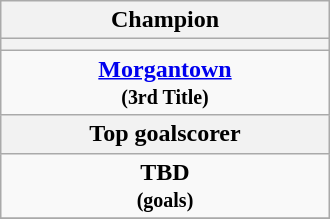<table class="wikitable" style="margin: 0 auto; width: 220px;">
<tr>
<th>Champion</th>
</tr>
<tr>
<th></th>
</tr>
<tr>
<td align="center"><strong> <a href='#'>Morgantown</a> </strong><br><small><strong>(3rd Title)</strong></small></td>
</tr>
<tr>
<th>Top goalscorer</th>
</tr>
<tr>
<td align="center"><strong> TBD </strong><br><small><strong>(goals)</strong></small></td>
</tr>
<tr>
</tr>
</table>
